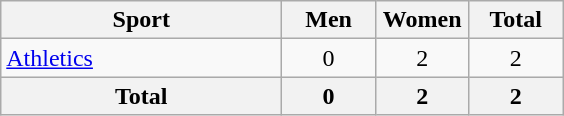<table class="wikitable sortable" style="text-align:center;">
<tr>
<th width=180>Sport</th>
<th width=55>Men</th>
<th width=55>Women</th>
<th width=55>Total</th>
</tr>
<tr>
<td align=left><a href='#'>Athletics</a></td>
<td>0</td>
<td>2</td>
<td>2</td>
</tr>
<tr>
<th>Total</th>
<th>0</th>
<th>2</th>
<th>2</th>
</tr>
</table>
